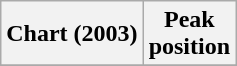<table class="wikitable plainrowheaders" style="text-align:center">
<tr>
<th>Chart (2003)</th>
<th>Peak<br>position</th>
</tr>
<tr>
</tr>
</table>
